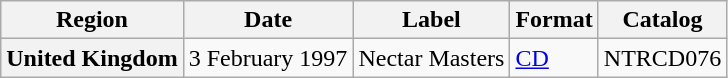<table class="wikitable plainrowheaders">
<tr>
<th>Region</th>
<th>Date</th>
<th>Label</th>
<th>Format</th>
<th>Catalog</th>
</tr>
<tr>
<th scope="row">United Kingdom</th>
<td>3 February 1997</td>
<td>Nectar Masters</td>
<td><a href='#'>CD</a></td>
<td>NTRCD076</td>
</tr>
</table>
